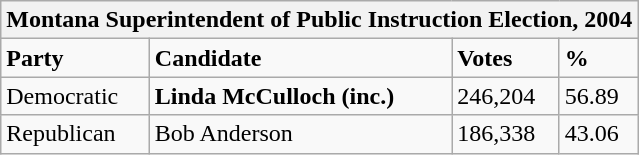<table class="wikitable">
<tr>
<th colspan="4">Montana Superintendent of Public Instruction Election, 2004</th>
</tr>
<tr>
<td><strong>Party</strong></td>
<td><strong>Candidate</strong></td>
<td><strong>Votes</strong></td>
<td><strong>%</strong></td>
</tr>
<tr>
<td>Democratic</td>
<td><strong>Linda McCulloch (inc.)</strong></td>
<td>246,204</td>
<td>56.89</td>
</tr>
<tr>
<td>Republican</td>
<td>Bob Anderson</td>
<td>186,338</td>
<td>43.06</td>
</tr>
</table>
